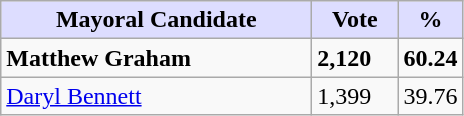<table class="wikitable">
<tr>
<th style="background:#ddf; width:200px;">Mayoral Candidate</th>
<th style="background:#ddf; width:50px;">Vote</th>
<th style="background:#ddf; width:30px;">%</th>
</tr>
<tr>
<td><strong>Matthew Graham</strong></td>
<td><strong>2,120</strong></td>
<td><strong>60.24</strong></td>
</tr>
<tr>
<td><a href='#'>Daryl Bennett</a></td>
<td>1,399</td>
<td>39.76</td>
</tr>
</table>
